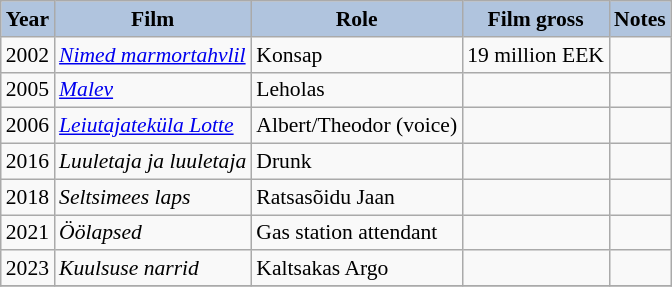<table class="wikitable" style="font-size:90%;">
<tr>
<th style="background:#B0C4DE;">Year</th>
<th style="background:#B0C4DE;">Film</th>
<th style="background:#B0C4DE;">Role</th>
<th style="background:#B0C4DE;">Film gross</th>
<th style="background:#B0C4DE;">Notes</th>
</tr>
<tr>
<td>2002</td>
<td><em><a href='#'>Nimed marmortahvlil</a></em></td>
<td>Konsap</td>
<td>19 million EEK</td>
<td></td>
</tr>
<tr>
<td>2005</td>
<td><em><a href='#'>Malev</a></em></td>
<td>Leholas</td>
<td></td>
<td></td>
</tr>
<tr>
<td>2006</td>
<td><em><a href='#'>Leiutajateküla Lotte</a></em></td>
<td>Albert/Theodor (voice)</td>
<td></td>
<td></td>
</tr>
<tr>
<td>2016</td>
<td><em>Luuletaja ja luuletaja</em></td>
<td>Drunk</td>
<td></td>
<td></td>
</tr>
<tr>
<td>2018</td>
<td><em>Seltsimees laps </em></td>
<td>Ratsasõidu Jaan</td>
<td></td>
<td></td>
</tr>
<tr>
<td>2021</td>
<td><em>Öölapsed</em></td>
<td>Gas station attendant</td>
<td></td>
<td></td>
</tr>
<tr>
<td>2023</td>
<td><em>Kuulsuse narrid</em></td>
<td>Kaltsakas Argo</td>
<td></td>
<td></td>
</tr>
<tr>
</tr>
</table>
